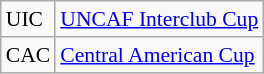<table class="wikitable" style="font-size:90%;">
<tr>
<td>UIC</td>
<td><a href='#'>UNCAF Interclub Cup</a></td>
</tr>
<tr>
<td>CAC</td>
<td><a href='#'>Central American Cup</a></td>
</tr>
</table>
